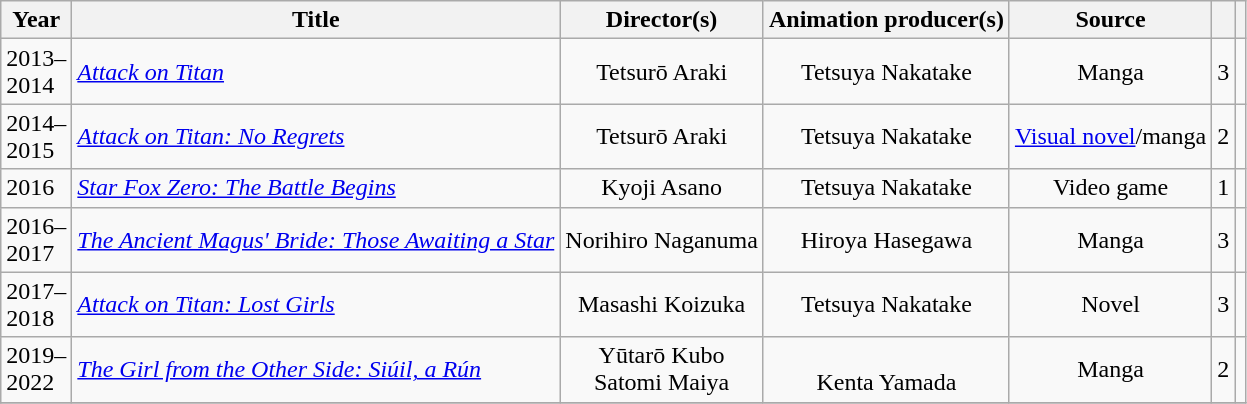<table class="wikitable sortable plainrowheaders">
<tr>
<th scope="col" class="unsortable" width=10>Year</th>
<th scope="col">Title</th>
<th scope="col">Director(s)</th>
<th scope="col">Animation producer(s)</th>
<th scope="col">Source</th>
<th scope="col"></th>
<th scope="col" class="unsortable"></th>
</tr>
<tr>
<td>2013–2014</td>
<td><em><a href='#'>Attack on Titan</a></em></td>
<td style=text-align:center>Tetsurō Araki</td>
<td style=text-align:center>Tetsuya Nakatake</td>
<td style=text-align:center>Manga</td>
<td style=text-align:center>3</td>
<td></td>
</tr>
<tr>
<td>2014–2015</td>
<td><em><a href='#'>Attack on Titan: No Regrets</a></em></td>
<td style=text-align:center>Tetsurō Araki</td>
<td style=text-align:center>Tetsuya Nakatake</td>
<td style=text-align:center><a href='#'>Visual novel</a>/manga</td>
<td style=text-align:center>2</td>
<td></td>
</tr>
<tr>
<td>2016</td>
<td><em><a href='#'>Star Fox Zero: The Battle Begins</a></em></td>
<td style=text-align:center>Kyoji Asano</td>
<td style=text-align:center>Tetsuya Nakatake</td>
<td style=text-align:center>Video game</td>
<td style=text-align:center>1</td>
<td></td>
</tr>
<tr>
<td>2016–2017</td>
<td><em><a href='#'>The Ancient Magus' Bride: Those Awaiting a Star</a></em></td>
<td style=text-align:center>Norihiro Naganuma</td>
<td style=text-align:center>Hiroya Hasegawa</td>
<td style=text-align:center>Manga</td>
<td style=text-align:center>3</td>
<td></td>
</tr>
<tr>
<td>2017–2018</td>
<td><em><a href='#'>Attack on Titan: Lost Girls</a></em></td>
<td style=text-align:center>Masashi Koizuka</td>
<td style=text-align:center>Tetsuya Nakatake</td>
<td style=text-align:center>Novel</td>
<td style=text-align:center>3</td>
<td></td>
</tr>
<tr>
<td>2019–2022</td>
<td><em><a href='#'>The Girl from the Other Side: Siúil, a Rún</a></em></td>
<td style=text-align:center>Yūtarō Kubo<br>Satomi Maiya</td>
<td style=text-align:center><br>Kenta Yamada</td>
<td style=text-align:center>Manga</td>
<td style=text-align:center>2</td>
<td></td>
</tr>
<tr>
</tr>
</table>
